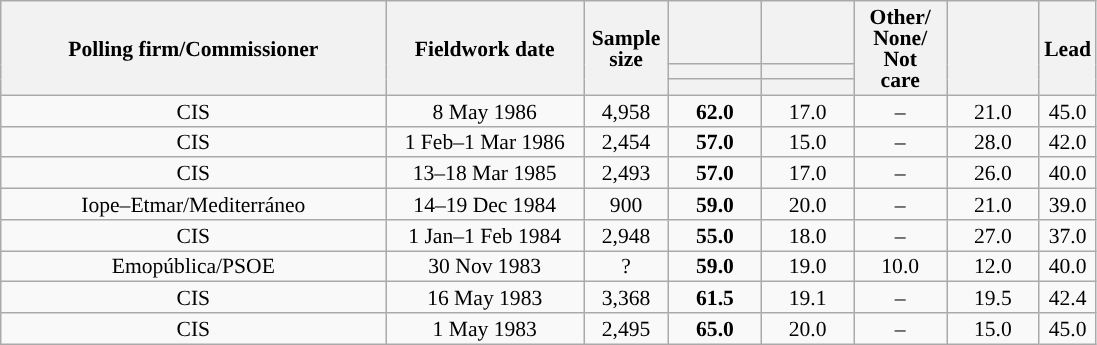<table class="wikitable collapsible collapsed" style="text-align:center; font-size:90%; line-height:14px;">
<tr style="height:42px;">
<th style="width:250px;" rowspan="3">Polling firm/Commissioner</th>
<th style="width:125px;" rowspan="3">Fieldwork date</th>
<th style="width:50px;" rowspan="3">Sample size</th>
<th style="width:55px;"></th>
<th style="width:55px;"></th>
<th style="width:55px;" rowspan="3">Other/<br>None/<br>Not<br>care</th>
<th style="width:55px;" rowspan="3"></th>
<th style="width:30px;" rowspan="3">Lead</th>
</tr>
<tr>
<th style="color:inherit;background:"></th>
<th style="color:inherit;background:"></th>
</tr>
<tr>
<th></th>
<th></th>
</tr>
<tr>
<td>CIS</td>
<td>8 May 1986</td>
<td>4,958</td>
<td><strong>62.0</strong></td>
<td>17.0</td>
<td>–</td>
<td>21.0</td>
<td style="background:">45.0</td>
</tr>
<tr>
<td>CIS</td>
<td>1 Feb–1 Mar 1986</td>
<td>2,454</td>
<td><strong>57.0</strong></td>
<td>15.0</td>
<td>–</td>
<td>28.0</td>
<td style="background:">42.0</td>
</tr>
<tr>
<td>CIS</td>
<td>13–18 Mar 1985</td>
<td>2,493</td>
<td><strong>57.0</strong></td>
<td>17.0</td>
<td>–</td>
<td>26.0</td>
<td style="background:">40.0</td>
</tr>
<tr>
<td>Iope–Etmar/Mediterráneo</td>
<td>14–19 Dec 1984</td>
<td>900</td>
<td><strong>59.0</strong></td>
<td>20.0</td>
<td>–</td>
<td>21.0</td>
<td style="background:">39.0</td>
</tr>
<tr>
<td>CIS</td>
<td>1 Jan–1 Feb 1984</td>
<td>2,948</td>
<td><strong>55.0</strong></td>
<td>18.0</td>
<td>–</td>
<td>27.0</td>
<td style="background:">37.0</td>
</tr>
<tr>
<td>Emopública/PSOE</td>
<td>30 Nov 1983</td>
<td>?</td>
<td><strong>59.0</strong></td>
<td>19.0</td>
<td>10.0</td>
<td>12.0</td>
<td style="background:">40.0</td>
</tr>
<tr>
<td>CIS</td>
<td>16 May 1983</td>
<td>3,368</td>
<td><strong>61.5</strong></td>
<td>19.1</td>
<td>–</td>
<td>19.5</td>
<td style="background:">42.4</td>
</tr>
<tr>
<td>CIS</td>
<td>1 May 1983</td>
<td>2,495</td>
<td><strong>65.0</strong></td>
<td>20.0</td>
<td>–</td>
<td>15.0</td>
<td style="background:">45.0</td>
</tr>
</table>
